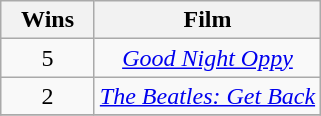<table class="wikitable plainrowheaders" style="text-align: center;">
<tr>
<th scope="col" style="width:55px;">Wins</th>
<th scope="col" style="text-align:center;">Film</th>
</tr>
<tr>
<td rowspan="1">5</td>
<td><em><a href='#'>Good Night Oppy</a></em></td>
</tr>
<tr>
<td rowspan="1">2</td>
<td><em><a href='#'>The Beatles: Get Back</a></em></td>
</tr>
<tr>
</tr>
</table>
